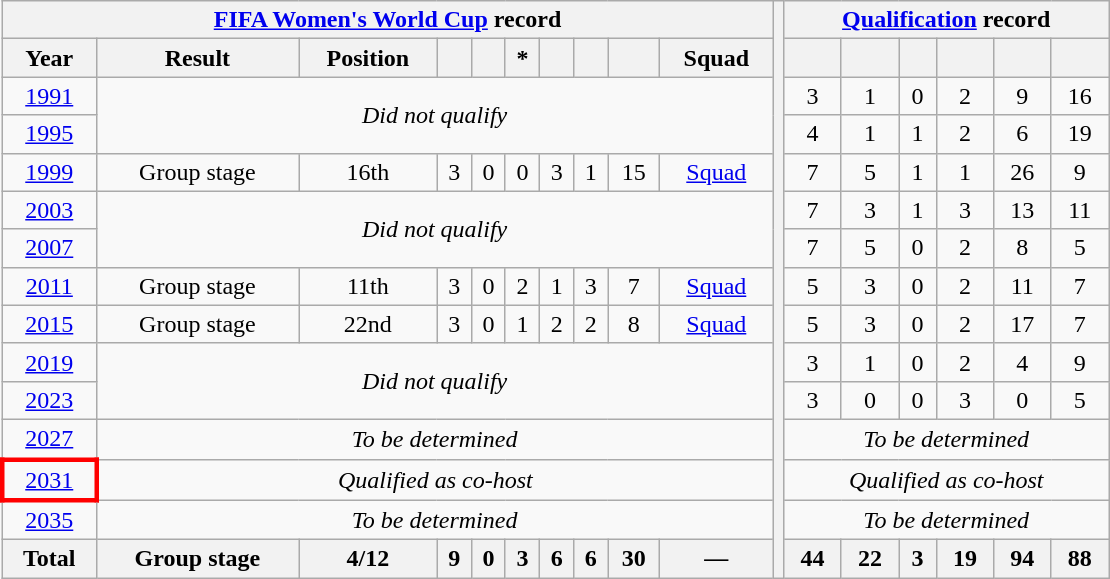<table class="wikitable" style="text-align: center;">
<tr>
<th colspan=10><a href='#'>FIFA Women's World Cup</a> record</th>
<th style="width:1%" rowspan=15></th>
<th colspan=6><a href='#'>Qualification</a> record</th>
</tr>
<tr>
<th>Year</th>
<th>Result</th>
<th>Position</th>
<th></th>
<th></th>
<th>*</th>
<th></th>
<th></th>
<th></th>
<th>Squad</th>
<th></th>
<th></th>
<th></th>
<th></th>
<th></th>
<th></th>
</tr>
<tr>
<td> <a href='#'>1991</a></td>
<td colspan=9 rowspan=2><em>Did not qualify</em></td>
<td>3</td>
<td>1</td>
<td>0</td>
<td>2</td>
<td>9</td>
<td>16</td>
</tr>
<tr>
<td> <a href='#'>1995</a></td>
<td>4</td>
<td>1</td>
<td>1</td>
<td>2</td>
<td>6</td>
<td>19</td>
</tr>
<tr>
<td> <a href='#'>1999</a></td>
<td>Group stage</td>
<td>16th</td>
<td>3</td>
<td>0</td>
<td>0</td>
<td>3</td>
<td>1</td>
<td>15</td>
<td><a href='#'>Squad</a></td>
<td>7</td>
<td>5</td>
<td>1</td>
<td>1</td>
<td>26</td>
<td>9</td>
</tr>
<tr>
<td> <a href='#'>2003</a></td>
<td colspan=9 rowspan=2><em>Did not qualify</em></td>
<td>7</td>
<td>3</td>
<td>1</td>
<td>3</td>
<td>13</td>
<td>11</td>
</tr>
<tr>
<td> <a href='#'>2007</a></td>
<td>7</td>
<td>5</td>
<td>0</td>
<td>2</td>
<td>8</td>
<td>5</td>
</tr>
<tr>
<td> <a href='#'>2011</a></td>
<td>Group stage</td>
<td>11th</td>
<td>3</td>
<td>0</td>
<td>2</td>
<td>1</td>
<td>3</td>
<td>7</td>
<td><a href='#'>Squad</a></td>
<td>5</td>
<td>3</td>
<td>0</td>
<td>2</td>
<td>11</td>
<td>7</td>
</tr>
<tr>
<td> <a href='#'>2015</a></td>
<td>Group stage</td>
<td>22nd</td>
<td>3</td>
<td>0</td>
<td>1</td>
<td>2</td>
<td>2</td>
<td>8</td>
<td><a href='#'>Squad</a></td>
<td>5</td>
<td>3</td>
<td>0</td>
<td>2</td>
<td>17</td>
<td>7</td>
</tr>
<tr>
<td> <a href='#'>2019</a></td>
<td colspan=9 rowspan=2><em>Did not qualify</em></td>
<td>3</td>
<td>1</td>
<td>0</td>
<td>2</td>
<td>4</td>
<td>9</td>
</tr>
<tr>
<td>  <a href='#'>2023</a></td>
<td>3</td>
<td>0</td>
<td>0</td>
<td>3</td>
<td>0</td>
<td>5</td>
</tr>
<tr>
<td> <a href='#'>2027</a></td>
<td colspan=9 rowspan=1><em>To be determined</em></td>
<td colspan=9 rowspan=1><em>To be determined</em></td>
</tr>
<tr>
<td style="border: 3px solid red"> <a href='#'>2031</a></td>
<td colspan=9 rowspan=1><em>Qualified as co-host</em></td>
<td colspan=9 rowspan=1><em>Qualified as co-host</em></td>
</tr>
<tr>
<td> <a href='#'>2035</a></td>
<td colspan=9 rowspan=1><em>To be determined</em></td>
<td colspan=9 rowspan=1><em>To be determined</em></td>
</tr>
<tr>
<th>Total</th>
<th>Group stage</th>
<th>4/12</th>
<th>9</th>
<th>0</th>
<th>3</th>
<th>6</th>
<th>6</th>
<th>30</th>
<th>—</th>
<th>44</th>
<th>22</th>
<th>3</th>
<th>19</th>
<th>94</th>
<th>88</th>
</tr>
</table>
